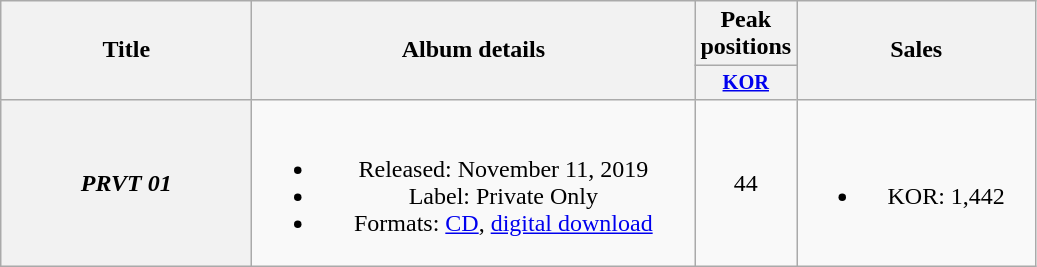<table class="wikitable plainrowheaders" style="text-align:center;">
<tr>
<th rowspan="2" style="width:10em;">Title</th>
<th rowspan="2" style="width:18em;">Album details</th>
<th colspan="1">Peak positions</th>
<th rowspan="2" style="width:9.5em;">Sales</th>
</tr>
<tr>
<th scope="col" style="width:2.5em;font-size:85%;"><a href='#'>KOR</a><br></th>
</tr>
<tr>
<th scope="row"><em>PRVT 01</em></th>
<td><br><ul><li>Released: November 11, 2019</li><li>Label: Private Only</li><li>Formats: <a href='#'>CD</a>, <a href='#'>digital download</a></li></ul></td>
<td>44</td>
<td><br><ul><li>KOR: 1,442</li></ul></td>
</tr>
</table>
